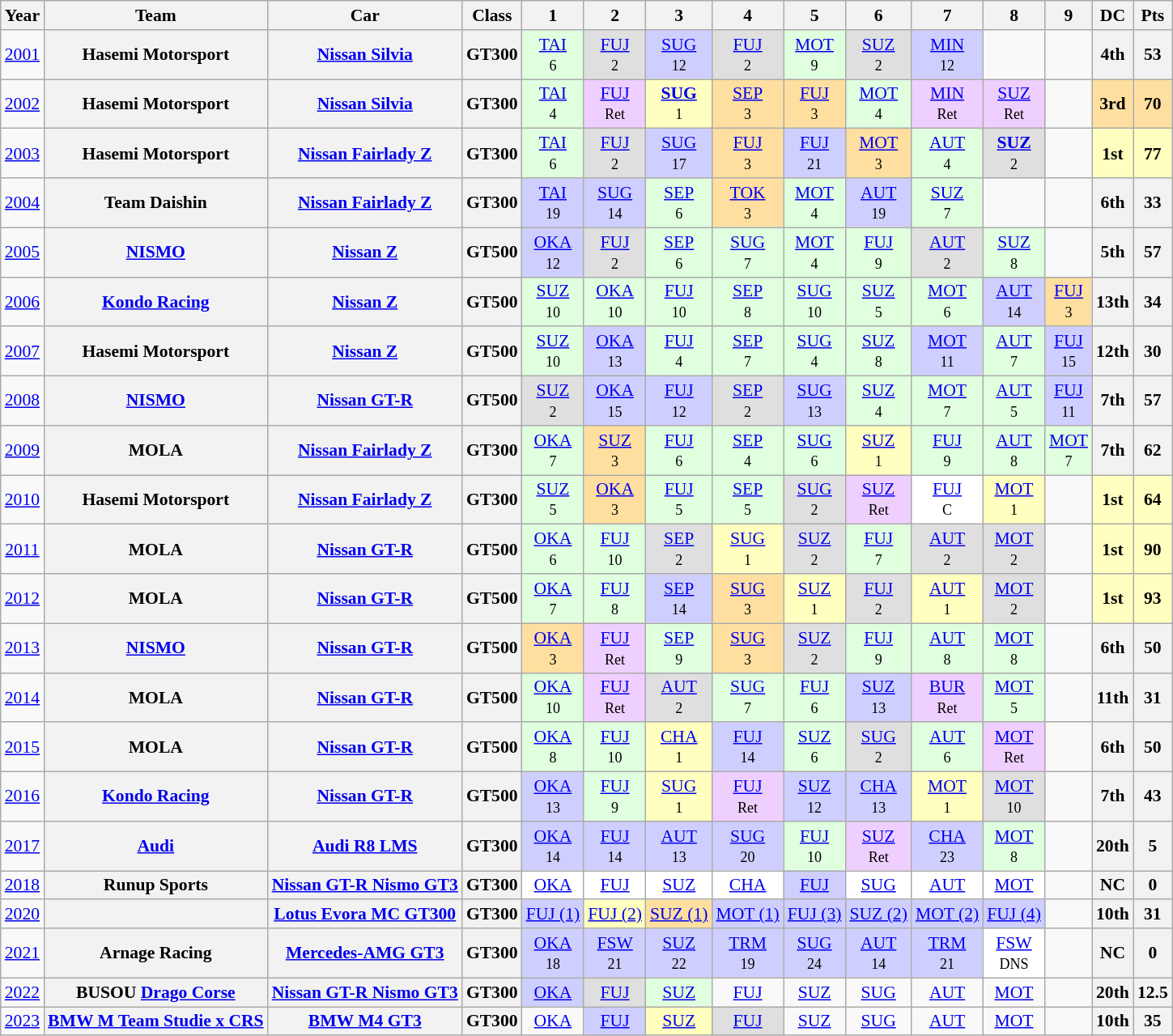<table class="wikitable" style="text-align:center; font-size:90%">
<tr>
<th>Year</th>
<th>Team</th>
<th>Car</th>
<th>Class</th>
<th>1</th>
<th>2</th>
<th>3</th>
<th>4</th>
<th>5</th>
<th>6</th>
<th>7</th>
<th>8</th>
<th>9</th>
<th>DC</th>
<th>Pts</th>
</tr>
<tr>
<td><a href='#'>2001</a></td>
<th>Hasemi Motorsport</th>
<th><a href='#'>Nissan Silvia</a></th>
<th>GT300</th>
<td style="background:#DFFFDF;"><a href='#'>TAI</a><br><small>6</small></td>
<td style="background:#DFDFDF;"><a href='#'>FUJ</a><br><small>2</small></td>
<td style="background:#CFCFFF;"><a href='#'>SUG</a><br><small>12</small></td>
<td style="background:#DFDFDF;"><a href='#'>FUJ</a><br><small>2</small></td>
<td style="background:#DFFFDF;"><a href='#'>MOT</a><br><small>9</small></td>
<td style="background:#DFDFDF;"><a href='#'>SUZ</a><br><small>2</small></td>
<td style="background:#CFCFFF;"><a href='#'>MIN</a><br><small>12</small></td>
<td></td>
<td></td>
<th>4th</th>
<th>53</th>
</tr>
<tr>
<td><a href='#'>2002</a></td>
<th>Hasemi Motorsport</th>
<th><a href='#'>Nissan Silvia</a></th>
<th>GT300</th>
<td style="background:#DFFFDF;"><a href='#'>TAI</a><br><small>4</small></td>
<td style="background:#EFCFFF;"><a href='#'>FUJ</a><br><small>Ret</small></td>
<td style="background:#FFFFBF;"><strong><a href='#'>SUG</a></strong><br><small>1</small></td>
<td style="background:#FFDF9F;"><a href='#'>SEP</a><br><small>3</small></td>
<td style="background:#FFDF9F;"><a href='#'>FUJ</a><br><small>3</small></td>
<td style="background:#DFFFDF;"><a href='#'>MOT</a><br><small>4</small></td>
<td style="background:#EFCFFF;"><a href='#'>MIN</a><br><small>Ret</small></td>
<td style="background:#EFCFFF;"><a href='#'>SUZ</a><br><small>Ret</small></td>
<td></td>
<td style="background:#FFDF9F;"><strong>3rd</strong></td>
<td style="background:#FFDF9F;"><strong>70</strong></td>
</tr>
<tr>
<td><a href='#'>2003</a></td>
<th>Hasemi Motorsport</th>
<th><a href='#'>Nissan Fairlady Z</a></th>
<th>GT300</th>
<td style="background:#DFFFDF;"><a href='#'>TAI</a><br><small>6</small></td>
<td style="background:#DFDFDF;"><a href='#'>FUJ</a><br><small>2</small></td>
<td style="background:#CFCFFF;"><a href='#'>SUG</a><br><small>17</small></td>
<td style="background:#FFDF9F;"><a href='#'>FUJ</a><br><small>3</small></td>
<td style="background:#CFCFFF;"><a href='#'>FUJ</a><br><small>21</small></td>
<td style="background:#FFDF9F;"><a href='#'>MOT</a><br><small>3</small></td>
<td style="background:#DFFFDF;"><a href='#'>AUT</a><br><small>4</small></td>
<td style="background:#DFDFDF;"><strong><a href='#'>SUZ</a></strong><br><small>2</small></td>
<td></td>
<td style="background:#FFFFBF;"><strong>1st</strong></td>
<td style="background:#FFFFBF;"><strong>77</strong></td>
</tr>
<tr>
<td><a href='#'>2004</a></td>
<th>Team Daishin</th>
<th><a href='#'>Nissan Fairlady Z</a></th>
<th>GT300</th>
<td style="background:#CFCFFF;"><a href='#'>TAI</a><br><small>19</small></td>
<td style="background:#CFCFFF;"><a href='#'>SUG</a><br><small>14</small></td>
<td style="background:#DFFFDF;"><a href='#'>SEP</a><br><small>6</small></td>
<td style="background:#FFDF9F;"><a href='#'>TOK</a><br><small>3</small></td>
<td style="background:#DFFFDF;"><a href='#'>MOT</a><br><small>4</small></td>
<td style="background:#CFCFFF;"><a href='#'>AUT</a><br><small>19</small></td>
<td style="background:#DFFFDF;"><a href='#'>SUZ</a><br><small>7</small></td>
<td></td>
<td></td>
<th>6th</th>
<th>33</th>
</tr>
<tr>
<td><a href='#'>2005</a></td>
<th><a href='#'>NISMO</a></th>
<th><a href='#'>Nissan Z</a></th>
<th>GT500</th>
<td style="background:#CFCFFF;"><a href='#'>OKA</a><br><small>12</small></td>
<td style="background:#DFDFDF;"><a href='#'>FUJ</a><br><small>2</small></td>
<td style="background:#DFFFDF;"><a href='#'>SEP</a><br><small>6</small></td>
<td style="background:#DFFFDF;"><a href='#'>SUG</a><br><small>7</small></td>
<td style="background:#DFFFDF;"><a href='#'>MOT</a><br><small>4</small></td>
<td style="background:#DFFFDF;"><a href='#'>FUJ</a><br><small>9</small></td>
<td style="background:#DFDFDF;"><a href='#'>AUT</a><br><small>2</small></td>
<td style="background:#DFFFDF;"><a href='#'>SUZ</a><br><small>8</small></td>
<td></td>
<th>5th</th>
<th>57</th>
</tr>
<tr>
<td><a href='#'>2006</a></td>
<th><a href='#'>Kondo Racing</a></th>
<th><a href='#'>Nissan Z</a></th>
<th>GT500</th>
<td style="background:#DFFFDF;"><a href='#'>SUZ</a><br><small>10</small></td>
<td style="background:#DFFFDF;"><a href='#'>OKA</a><br><small>10</small></td>
<td style="background:#DFFFDF;"><a href='#'>FUJ</a><br><small>10</small></td>
<td style="background:#DFFFDF;"><a href='#'>SEP</a><br><small>8</small></td>
<td style="background:#DFFFDF;"><a href='#'>SUG</a><br><small>10</small></td>
<td style="background:#DFFFDF;"><a href='#'>SUZ</a><br><small>5</small></td>
<td style="background:#DFFFDF;"><a href='#'>MOT</a><br><small>6</small></td>
<td style="background:#CFCFFF;"><a href='#'>AUT</a><br><small>14</small></td>
<td style="background:#FFDF9F;"><a href='#'>FUJ</a><br><small>3</small></td>
<th>13th</th>
<th>34</th>
</tr>
<tr>
<td><a href='#'>2007</a></td>
<th>Hasemi Motorsport</th>
<th><a href='#'>Nissan Z</a></th>
<th>GT500</th>
<td style="background:#DFFFDF;"><a href='#'>SUZ</a><br><small>10</small></td>
<td style="background:#CFCFFF;"><a href='#'>OKA</a><br><small>13</small></td>
<td style="background:#DFFFDF;"><a href='#'>FUJ</a><br><small>4</small></td>
<td style="background:#DFFFDF;"><a href='#'>SEP</a><br><small>7</small></td>
<td style="background:#DFFFDF;"><a href='#'>SUG</a><br><small>4</small></td>
<td style="background:#DFFFDF;"><a href='#'>SUZ</a><br><small>8</small></td>
<td style="background:#CFCFFF;"><a href='#'>MOT</a><br><small>11</small></td>
<td style="background:#DFFFDF;"><a href='#'>AUT</a><br><small>7</small></td>
<td style="background:#CFCFFF;"><a href='#'>FUJ</a><br><small>15</small></td>
<th>12th</th>
<th>30</th>
</tr>
<tr>
<td><a href='#'>2008</a></td>
<th><a href='#'>NISMO</a></th>
<th><a href='#'>Nissan GT-R</a></th>
<th>GT500</th>
<td style="background:#DFDFDF;"><a href='#'>SUZ</a><br><small>2</small></td>
<td style="background:#CFCFFF;"><a href='#'>OKA</a><br><small>15</small></td>
<td style="background:#CFCFFF;"><a href='#'>FUJ</a><br><small>12</small></td>
<td style="background:#DFDFDF;"><a href='#'>SEP</a><br><small>2</small></td>
<td style="background:#CFCFFF;"><a href='#'>SUG</a><br><small>13</small></td>
<td style="background:#DFFFDF;"><a href='#'>SUZ</a><br><small>4</small></td>
<td style="background:#DFFFDF;"><a href='#'>MOT</a><br><small>7</small></td>
<td style="background:#DFFFDF;"><a href='#'>AUT</a><br><small>5</small></td>
<td style="background:#CFCFFF;"><a href='#'>FUJ</a><br><small>11</small></td>
<th>7th</th>
<th>57</th>
</tr>
<tr>
<td><a href='#'>2009</a></td>
<th>MOLA</th>
<th><a href='#'>Nissan Fairlady Z</a></th>
<th>GT300</th>
<td style="background:#DFFFDF;"><a href='#'>OKA</a><br><small>7</small></td>
<td style="background:#FFDF9F;"><a href='#'>SUZ</a><br><small>3</small></td>
<td style="background:#DFFFDF;"><a href='#'>FUJ</a><br><small>6</small></td>
<td style="background:#DFFFDF;"><a href='#'>SEP</a><br><small>4</small></td>
<td style="background:#DFFFDF;"><a href='#'>SUG</a><br><small>6</small></td>
<td style="background:#FFFFBF;"><a href='#'>SUZ</a><br><small>1</small></td>
<td style="background:#DFFFDF;"><a href='#'>FUJ</a><br><small>9</small></td>
<td style="background:#DFFFDF;"><a href='#'>AUT</a><br><small>8</small></td>
<td style="background:#DFFFDF;"><a href='#'>MOT</a><br><small>7</small></td>
<th>7th</th>
<th>62</th>
</tr>
<tr>
<td><a href='#'>2010</a></td>
<th>Hasemi Motorsport</th>
<th><a href='#'>Nissan Fairlady Z</a></th>
<th>GT300</th>
<td style="background:#DFFFDF;"><a href='#'>SUZ</a><br><small>5</small></td>
<td style="background:#FFDF9F;"><a href='#'>OKA</a><br><small>3</small></td>
<td style="background:#DFFFDF;"><a href='#'>FUJ</a><br><small>5</small></td>
<td style="background:#DFFFDF;"><a href='#'>SEP</a><br><small>5</small></td>
<td style="background:#DFDFDF;"><a href='#'>SUG</a><br><small>2</small></td>
<td style="background:#EFCFFF;"><a href='#'>SUZ</a><br><small>Ret</small></td>
<td style="background:#FFFFFF;"><a href='#'>FUJ</a><br><small>C</small></td>
<td style="background:#FFFFBF;"><a href='#'>MOT</a><br><small>1</small></td>
<td></td>
<td style="background:#FFFFBF;"><strong>1st</strong></td>
<td style="background:#FFFFBF;"><strong>64</strong></td>
</tr>
<tr>
<td><a href='#'>2011</a></td>
<th>MOLA</th>
<th><a href='#'>Nissan GT-R</a></th>
<th>GT500</th>
<td style="background:#DFFFDF;"><a href='#'>OKA</a><br><small>6</small></td>
<td style="background:#DFFFDF;"><a href='#'>FUJ</a><br><small>10</small></td>
<td style="background:#DFDFDF;"><a href='#'>SEP</a><br><small>2</small></td>
<td style="background:#FFFFBF;"><a href='#'>SUG</a><br><small>1</small></td>
<td style="background:#DFDFDF;"><a href='#'>SUZ</a><br><small>2</small></td>
<td style="background:#DFFFDF;"><a href='#'>FUJ</a><br><small>7</small></td>
<td style="background:#DFDFDF;"><a href='#'>AUT</a><br><small>2</small></td>
<td style="background:#DFDFDF;"><a href='#'>MOT</a><br><small>2</small></td>
<td></td>
<td style="background:#FFFFBF;"><strong>1st</strong></td>
<td style="background:#FFFFBF;"><strong>90</strong></td>
</tr>
<tr>
<td><a href='#'>2012</a></td>
<th>MOLA</th>
<th><a href='#'>Nissan GT-R</a></th>
<th>GT500</th>
<td style="background:#DFFFDF;"><a href='#'>OKA</a><br><small>7</small></td>
<td style="background:#DFFFDF;"><a href='#'>FUJ</a><br><small>8</small></td>
<td style="background:#CFCFFF;"><a href='#'>SEP</a><br><small>14</small></td>
<td style="background:#FFDF9F;"><a href='#'>SUG</a><br><small>3</small></td>
<td style="background:#FFFFBF;"><a href='#'>SUZ</a><br><small>1</small></td>
<td style="background:#DFDFDF;"><a href='#'>FUJ</a><br><small>2</small></td>
<td style="background:#FFFFBF;"><a href='#'>AUT</a><br><small>1</small></td>
<td style="background:#DFDFDF;"><a href='#'>MOT</a><br><small>2</small></td>
<td></td>
<td style="background:#FFFFBF;"><strong>1st</strong></td>
<td style="background:#FFFFBF;"><strong>93</strong></td>
</tr>
<tr>
<td><a href='#'>2013</a></td>
<th><a href='#'>NISMO</a></th>
<th><a href='#'>Nissan GT-R</a></th>
<th>GT500</th>
<td style="background:#FFDF9F;"><a href='#'>OKA</a><br><small>3</small></td>
<td style="background:#EFCFFF;"><a href='#'>FUJ</a><br><small>Ret</small></td>
<td style="background:#DFFFDF;"><a href='#'>SEP</a><br><small>9</small></td>
<td style="background:#FFDF9F;"><a href='#'>SUG</a><br><small>3</small></td>
<td style="background:#DFDFDF;"><a href='#'>SUZ</a><br><small>2</small></td>
<td style="background:#DFFFDF;"><a href='#'>FUJ</a><br><small>9</small></td>
<td style="background:#DFFFDF;"><a href='#'>AUT</a><br><small>8</small></td>
<td style="background:#DFFFDF;"><a href='#'>MOT</a><br><small>8</small></td>
<td></td>
<th>6th</th>
<th>50</th>
</tr>
<tr>
<td><a href='#'>2014</a></td>
<th>MOLA</th>
<th><a href='#'>Nissan GT-R</a></th>
<th>GT500</th>
<td style="background:#DFFFDF;"><a href='#'>OKA</a><br><small>10</small></td>
<td style="background:#EFCFFF;"><a href='#'>FUJ</a><br><small>Ret</small></td>
<td style="background:#DFDFDF;"><a href='#'>AUT</a><br><small>2</small></td>
<td style="background:#DFFFDF;"><a href='#'>SUG</a><br><small>7</small></td>
<td style="background:#DFFFDF;"><a href='#'>FUJ</a><br><small>6</small></td>
<td style="background:#CFCFFF;"><a href='#'>SUZ</a><br><small>13</small></td>
<td style="background:#EFCFFF;"><a href='#'>BUR</a><br><small>Ret</small></td>
<td style="background:#DFFFDF;"><a href='#'>MOT</a><br><small>5</small></td>
<td></td>
<th>11th</th>
<th>31</th>
</tr>
<tr>
<td><a href='#'>2015</a></td>
<th>MOLA</th>
<th><a href='#'>Nissan GT-R</a></th>
<th>GT500</th>
<td style="background:#DFFFDF;"><a href='#'>OKA</a><br><small>8</small></td>
<td style="background:#DFFFDF;"><a href='#'>FUJ</a><br><small>10</small></td>
<td style="background:#FFFFBF;"><a href='#'>CHA</a><br><small>1</small></td>
<td style="background:#CFCFFF;"><a href='#'>FUJ</a><br><small>14</small></td>
<td style="background:#DFFFDF;"><a href='#'>SUZ</a><br><small>6</small></td>
<td style="background:#DFDFDF;"><a href='#'>SUG</a><br><small>2</small></td>
<td style="background:#DFFFDF;"><a href='#'>AUT</a><br><small>6</small></td>
<td style="background:#EFCFFF;"><a href='#'>MOT</a><br><small>Ret</small></td>
<td></td>
<th>6th</th>
<th>50</th>
</tr>
<tr>
<td><a href='#'>2016</a></td>
<th><a href='#'>Kondo Racing</a></th>
<th><a href='#'>Nissan GT-R</a></th>
<th>GT500</th>
<td style="background:#CFCFFF;"><a href='#'>OKA</a><br><small>13</small></td>
<td style="background:#DFFFDF;"><a href='#'>FUJ</a><br><small>9</small></td>
<td style="background:#FFFFBF;"><a href='#'>SUG</a><br><small>1</small></td>
<td style="background:#EFCFFF;"><a href='#'>FUJ</a><br><small>Ret</small></td>
<td style="background:#CFCFFF;"><a href='#'>SUZ</a><br><small>12</small></td>
<td style="background:#CFCFFF;"><a href='#'>CHA</a><br><small>13</small></td>
<td style="background:#FFFFBF;"><a href='#'>MOT</a><br><small>1</small></td>
<td style="background:#DFDFDF;"><a href='#'>MOT</a><br><small>10</small></td>
<td></td>
<th>7th</th>
<th>43</th>
</tr>
<tr>
<td><a href='#'>2017</a></td>
<th><a href='#'>Audi</a> </th>
<th><a href='#'>Audi R8 LMS</a></th>
<th>GT300</th>
<td style="background:#CFCFFF;"><a href='#'>OKA</a><br><small>14</small></td>
<td style="background:#CFCFFF;"><a href='#'>FUJ</a><br><small>14</small></td>
<td style="background:#CFCFFF;"><a href='#'>AUT</a><br><small>13</small></td>
<td style="background:#CFCFFF;"><a href='#'>SUG</a><br><small>20</small></td>
<td style="background:#DFFFDF;"><a href='#'>FUJ</a><br><small>10</small></td>
<td style="background:#EFCFFF;"><a href='#'>SUZ</a><br><small>Ret</small></td>
<td style="background:#CFCFFF;"><a href='#'>CHA</a><br><small>23</small></td>
<td style="background:#DFFFDF;"><a href='#'>MOT</a><br><small>8</small></td>
<td></td>
<th>20th</th>
<th>5</th>
</tr>
<tr>
<td><a href='#'>2018</a></td>
<th>Runup Sports</th>
<th><a href='#'>Nissan GT-R Nismo GT3</a></th>
<th>GT300</th>
<td style="background:#FFFFFF;"><a href='#'>OKA</a></td>
<td style="background:#FFFFFF;"><a href='#'>FUJ</a></td>
<td style="background:#FFFFFF;"><a href='#'>SUZ</a></td>
<td style="background:#FFFFFF;"><a href='#'>CHA</a></td>
<td style="background:#CFCFFF;"><a href='#'>FUJ</a><br></td>
<td style="background:#FFFFFF;"><a href='#'>SUG</a></td>
<td style="background:#FFFFFF;"><a href='#'>AUT</a></td>
<td style="background:#FFFFFF;"><a href='#'>MOT</a></td>
<td></td>
<th>NC</th>
<th>0</th>
</tr>
<tr>
<td><a href='#'>2020</a></td>
<th></th>
<th><a href='#'>Lotus Evora MC GT300</a></th>
<th>GT300</th>
<td style="background:#cfcfff;"><a href='#'>FUJ (1)</a><br></td>
<td style="background:#ffffbf;"><a href='#'>FUJ (2)</a><br></td>
<td style="background:#ffdf9f;"><a href='#'>SUZ (1)</a><br></td>
<td style="background:#cfcfff;"><a href='#'>MOT (1)</a><br></td>
<td style="background:#CFCFFF;"><a href='#'>FUJ (3)</a><br></td>
<td style="background:#CFCFFF;"><a href='#'>SUZ (2)</a><br></td>
<td style="background:#CFCFFF;"><a href='#'>MOT (2)</a><br></td>
<td style="background:#CFCFFF;"><a href='#'>FUJ (4)</a><br></td>
<td></td>
<th>10th</th>
<th>31</th>
</tr>
<tr>
<td><a href='#'>2021</a></td>
<th>Arnage Racing</th>
<th><a href='#'>Mercedes-AMG GT3</a></th>
<th>GT300</th>
<td bgcolor="#CFCFFF"><a href='#'>OKA</a><br><small>18</small></td>
<td bgcolor="#CFCFFF"><a href='#'>FSW</a><br><small>21</small></td>
<td bgcolor="#CFCFFF"><a href='#'>SUZ</a><br><small>22</small></td>
<td bgcolor="#CFCFFF"><a href='#'>TRM</a><br><small>19</small></td>
<td bgcolor="#CFCFFF"><a href='#'>SUG</a><br><small>24</small></td>
<td bgcolor="#CFCFFF"><a href='#'>AUT</a><br><small>14</small></td>
<td bgcolor="#CFCFFF"><a href='#'>TRM</a><br><small>21</small></td>
<td bgcolor="#FFFFFF"><a href='#'>FSW</a><br><small>DNS</small></td>
<td></td>
<th>NC</th>
<th>0</th>
</tr>
<tr>
<td><a href='#'>2022</a></td>
<th>BUSOU <a href='#'>Drago Corse</a></th>
<th><a href='#'>Nissan GT-R Nismo GT3</a></th>
<th>GT300</th>
<td style="background:#CFCFFF;"><a href='#'>OKA</a><br></td>
<td style="background:#DFDFDF;"><a href='#'>FUJ</a><br></td>
<td style="background:#DFFFDF;"><a href='#'>SUZ</a><br></td>
<td><a href='#'>FUJ</a></td>
<td><a href='#'>SUZ</a></td>
<td><a href='#'>SUG</a></td>
<td><a href='#'>AUT</a></td>
<td><a href='#'>MOT</a></td>
<td></td>
<th>20th</th>
<th>12.5</th>
</tr>
<tr>
<td><a href='#'>2023</a></td>
<th><a href='#'>BMW M Team Studie x CRS</a></th>
<th><a href='#'>BMW M4 GT3</a></th>
<th>GT300</th>
<td><a href='#'>OKA</a></td>
<td style="background:#CFCFFF;"><a href='#'>FUJ</a><br></td>
<td style="background:#ffffbf;"><a href='#'>SUZ</a><br></td>
<td style="background:#DFDFDF"><a href='#'>FUJ</a><br></td>
<td><a href='#'>SUZ</a></td>
<td><a href='#'>SUG</a></td>
<td><a href='#'>AUT</a></td>
<td><a href='#'>MOT</a></td>
<td></td>
<th>10th</th>
<th>35</th>
</tr>
</table>
